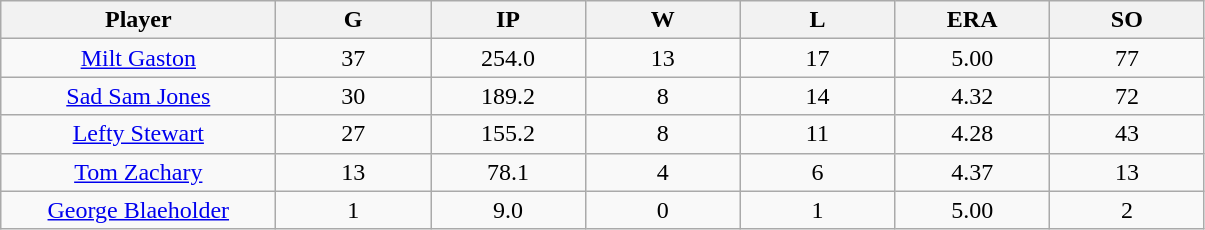<table class="wikitable sortable">
<tr>
<th bgcolor="#DDDDFF" width="16%">Player</th>
<th bgcolor="#DDDDFF" width="9%">G</th>
<th bgcolor="#DDDDFF" width="9%">IP</th>
<th bgcolor="#DDDDFF" width="9%">W</th>
<th bgcolor="#DDDDFF" width="9%">L</th>
<th bgcolor="#DDDDFF" width="9%">ERA</th>
<th bgcolor="#DDDDFF" width="9%">SO</th>
</tr>
<tr align="center">
<td><a href='#'>Milt Gaston</a></td>
<td>37</td>
<td>254.0</td>
<td>13</td>
<td>17</td>
<td>5.00</td>
<td>77</td>
</tr>
<tr align="center">
<td><a href='#'>Sad Sam Jones</a></td>
<td>30</td>
<td>189.2</td>
<td>8</td>
<td>14</td>
<td>4.32</td>
<td>72</td>
</tr>
<tr align="center">
<td><a href='#'>Lefty Stewart</a></td>
<td>27</td>
<td>155.2</td>
<td>8</td>
<td>11</td>
<td>4.28</td>
<td>43</td>
</tr>
<tr align="center">
<td><a href='#'>Tom Zachary</a></td>
<td>13</td>
<td>78.1</td>
<td>4</td>
<td>6</td>
<td>4.37</td>
<td>13</td>
</tr>
<tr align="center">
<td><a href='#'>George Blaeholder</a></td>
<td>1</td>
<td>9.0</td>
<td>0</td>
<td>1</td>
<td>5.00</td>
<td>2</td>
</tr>
</table>
